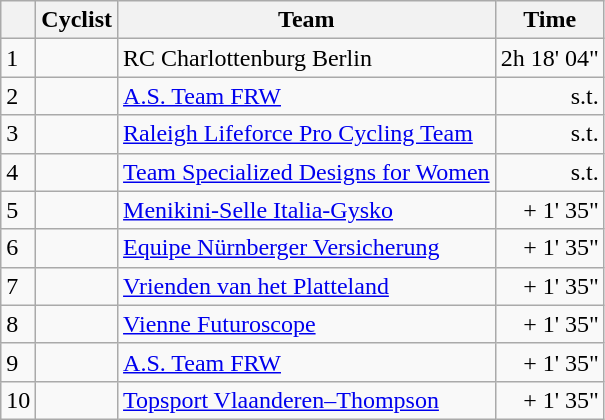<table class="wikitable">
<tr>
<th></th>
<th>Cyclist</th>
<th>Team</th>
<th>Time</th>
</tr>
<tr>
<td>1</td>
<td></td>
<td>RC Charlottenburg Berlin</td>
<td align="right">2h 18' 04"</td>
</tr>
<tr>
<td>2</td>
<td></td>
<td><a href='#'>A.S. Team FRW</a></td>
<td align="right">s.t.</td>
</tr>
<tr>
<td>3</td>
<td></td>
<td><a href='#'>Raleigh Lifeforce Pro Cycling Team</a></td>
<td align="right">s.t.</td>
</tr>
<tr>
<td>4</td>
<td></td>
<td><a href='#'>Team Specialized Designs for Women</a></td>
<td align="right">s.t.</td>
</tr>
<tr>
<td>5</td>
<td></td>
<td><a href='#'>Menikini-Selle Italia-Gysko</a></td>
<td align="right">+ 1' 35"</td>
</tr>
<tr>
<td>6</td>
<td></td>
<td><a href='#'>Equipe Nürnberger Versicherung</a></td>
<td align="right">+ 1' 35"</td>
</tr>
<tr>
<td>7</td>
<td></td>
<td><a href='#'>Vrienden van het Platteland</a></td>
<td align="right">+ 1' 35"</td>
</tr>
<tr>
<td>8</td>
<td></td>
<td><a href='#'>Vienne Futuroscope</a></td>
<td align="right">+ 1' 35"</td>
</tr>
<tr>
<td>9</td>
<td></td>
<td><a href='#'>A.S. Team FRW</a></td>
<td align="right">+ 1' 35"</td>
</tr>
<tr>
<td>10</td>
<td></td>
<td><a href='#'>Topsport Vlaanderen–Thompson</a></td>
<td align="right">+ 1' 35"</td>
</tr>
</table>
